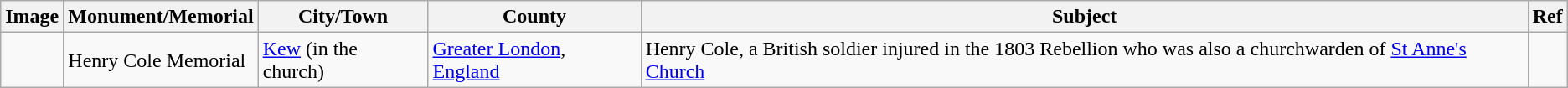<table class="wikitable">
<tr>
<th>Image<br></th>
<th>Monument/Memorial</th>
<th>City/Town</th>
<th>County</th>
<th>Subject</th>
<th>Ref<br></th>
</tr>
<tr>
<td></td>
<td>Henry Cole Memorial</td>
<td><a href='#'>Kew</a> (in the church)</td>
<td><a href='#'>Greater London</a>, <a href='#'>England</a></td>
<td>Henry Cole, a British soldier injured in the 1803 Rebellion who was also a churchwarden of <a href='#'>St Anne's Church</a></td>
<td></td>
</tr>
</table>
